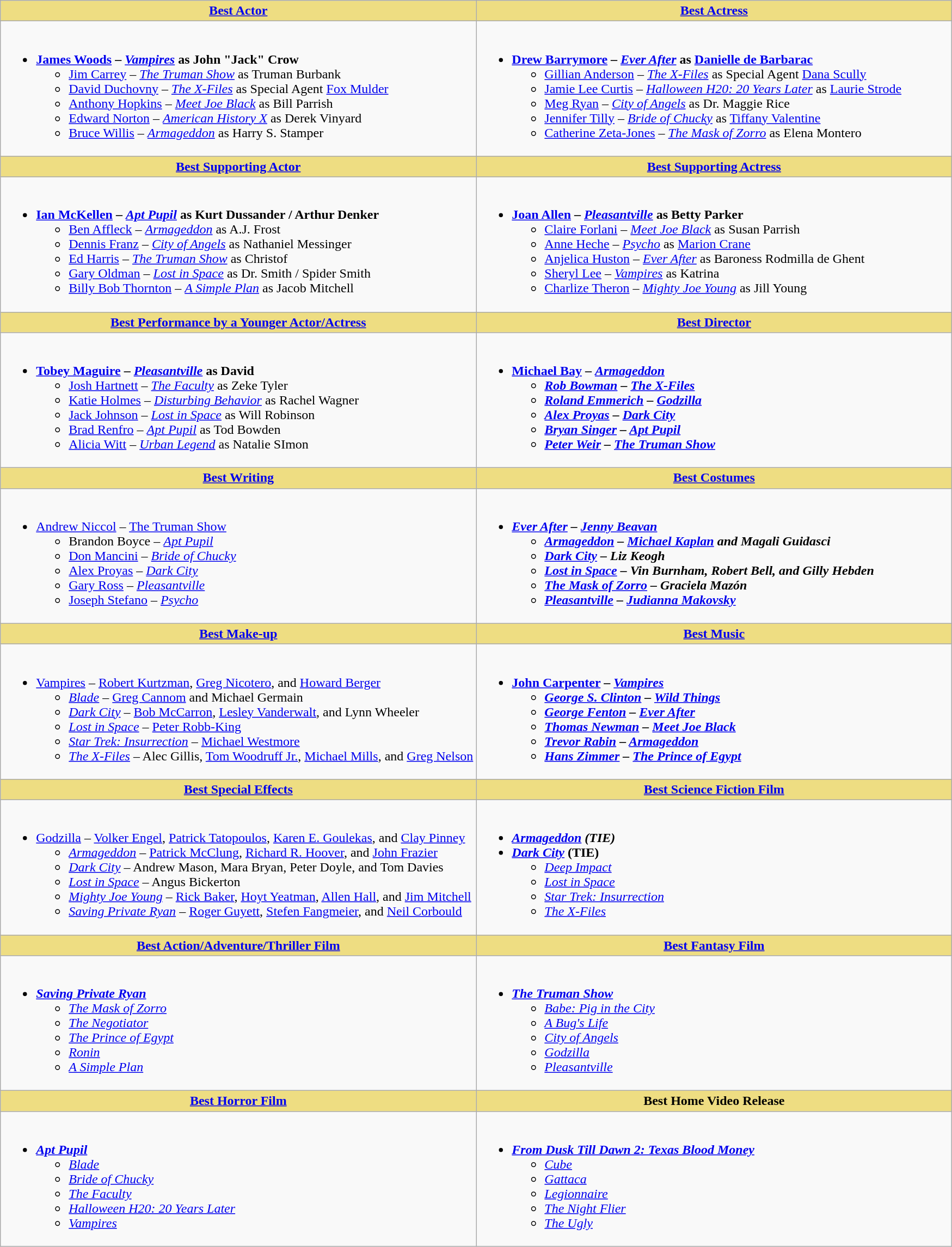<table class=wikitable>
<tr>
<th style="background:#EEDD82; width:50%"><a href='#'>Best Actor</a></th>
<th style="background:#EEDD82; width:50%"><a href='#'>Best Actress</a></th>
</tr>
<tr>
<td valign="top"><br><ul><li><strong><a href='#'>James Woods</a> – <em><a href='#'>Vampires</a></em> as John "Jack" Crow</strong><ul><li><a href='#'>Jim Carrey</a> – <em><a href='#'>The Truman Show</a></em> as Truman Burbank</li><li><a href='#'>David Duchovny</a> – <em><a href='#'>The X-Files</a></em> as Special Agent <a href='#'>Fox Mulder</a></li><li><a href='#'>Anthony Hopkins</a> – <em><a href='#'>Meet Joe Black</a></em> as Bill Parrish</li><li><a href='#'>Edward Norton</a> – <em><a href='#'>American History X</a></em> as Derek Vinyard</li><li><a href='#'>Bruce Willis</a> – <em><a href='#'>Armageddon</a></em> as Harry S. Stamper</li></ul></li></ul></td>
<td valign="top"><br><ul><li><strong><a href='#'>Drew Barrymore</a> – <em><a href='#'>Ever After</a></em> as <a href='#'>Danielle de Barbarac</a></strong><ul><li><a href='#'>Gillian Anderson</a> – <em><a href='#'>The X-Files</a></em> as Special Agent <a href='#'>Dana Scully</a></li><li><a href='#'>Jamie Lee Curtis</a> – <em><a href='#'>Halloween H20: 20 Years Later</a></em> as <a href='#'>Laurie Strode</a></li><li><a href='#'>Meg Ryan</a> – <em><a href='#'>City of Angels</a></em> as Dr. Maggie Rice</li><li><a href='#'>Jennifer Tilly</a> – <em><a href='#'>Bride of Chucky</a></em> as <a href='#'>Tiffany Valentine</a></li><li><a href='#'>Catherine Zeta-Jones</a> – <em><a href='#'>The Mask of Zorro</a></em> as Elena Montero</li></ul></li></ul></td>
</tr>
<tr>
<th style="background:#EEDD82; width:50%"><a href='#'>Best Supporting Actor</a></th>
<th style="background:#EEDD82; width:50%"><a href='#'>Best Supporting Actress</a></th>
</tr>
<tr>
<td valign="top"><br><ul><li><strong><a href='#'>Ian McKellen</a> – <em><a href='#'>Apt Pupil</a></em> as Kurt Dussander / Arthur Denker</strong><ul><li><a href='#'>Ben Affleck</a> – <em><a href='#'>Armageddon</a></em> as A.J. Frost</li><li><a href='#'>Dennis Franz</a> – <em><a href='#'>City of Angels</a></em> as Nathaniel Messinger</li><li><a href='#'>Ed Harris</a> – <em><a href='#'>The Truman Show</a></em> as Christof</li><li><a href='#'>Gary Oldman</a> – <em><a href='#'>Lost in Space</a></em> as Dr. Smith / Spider Smith</li><li><a href='#'>Billy Bob Thornton</a> – <em><a href='#'>A Simple Plan</a></em> as Jacob Mitchell</li></ul></li></ul></td>
<td valign="top"><br><ul><li><strong><a href='#'>Joan Allen</a> – <em><a href='#'>Pleasantville</a></em> as Betty Parker</strong><ul><li><a href='#'>Claire Forlani</a> – <em><a href='#'>Meet Joe Black</a></em> as Susan Parrish</li><li><a href='#'>Anne Heche</a> – <em><a href='#'>Psycho</a></em> as <a href='#'>Marion Crane</a></li><li><a href='#'>Anjelica Huston</a> – <em><a href='#'>Ever After</a></em> as Baroness Rodmilla de Ghent</li><li><a href='#'>Sheryl Lee</a> – <em><a href='#'>Vampires</a></em> as Katrina</li><li><a href='#'>Charlize Theron</a> – <em><a href='#'>Mighty Joe Young</a></em> as Jill Young</li></ul></li></ul></td>
</tr>
<tr>
<th style="background:#EEDD82; width:50%"><a href='#'>Best Performance by a Younger Actor/Actress</a></th>
<th style="background:#EEDD82; width:50%"><a href='#'>Best Director</a></th>
</tr>
<tr>
<td valign="top"><br><ul><li><strong><a href='#'>Tobey Maguire</a> – <em><a href='#'>Pleasantville</a></em> as David</strong><ul><li><a href='#'>Josh Hartnett</a> – <em><a href='#'>The Faculty</a></em> as Zeke Tyler</li><li><a href='#'>Katie Holmes</a> – <em><a href='#'>Disturbing Behavior</a></em> as Rachel Wagner</li><li><a href='#'>Jack Johnson</a> – <em><a href='#'>Lost in Space</a></em> as Will Robinson</li><li><a href='#'>Brad Renfro</a> – <em><a href='#'>Apt Pupil</a></em> as Tod Bowden</li><li><a href='#'>Alicia Witt</a> – <em><a href='#'>Urban Legend</a></em> as Natalie SImon</li></ul></li></ul></td>
<td valign="top"><br><ul><li><strong><a href='#'>Michael Bay</a> – <em><a href='#'>Armageddon</a><strong><em><ul><li><a href='#'>Rob Bowman</a> – </em><a href='#'>The X-Files</a><em></li><li><a href='#'>Roland Emmerich</a> – </em><a href='#'>Godzilla</a><em></li><li><a href='#'>Alex Proyas</a> – </em><a href='#'>Dark City</a><em></li><li><a href='#'>Bryan Singer</a> – </em><a href='#'>Apt Pupil</a><em></li><li><a href='#'>Peter Weir</a> – </em><a href='#'>The Truman Show</a><em></li></ul></li></ul></td>
</tr>
<tr>
<th style="background:#EEDD82; width:50%"><a href='#'>Best Writing</a></th>
<th style="background:#EEDD82; width:50%"><a href='#'>Best Costumes</a></th>
</tr>
<tr>
<td valign="top"><br><ul><li></strong><a href='#'>Andrew Niccol</a> – </em><a href='#'>The Truman Show</a></em></strong><ul><li>Brandon Boyce – <em><a href='#'>Apt Pupil</a></em></li><li><a href='#'>Don Mancini</a> – <em><a href='#'>Bride of Chucky</a></em></li><li><a href='#'>Alex Proyas</a> – <em><a href='#'>Dark City</a></em></li><li><a href='#'>Gary Ross</a> – <em><a href='#'>Pleasantville</a></em></li><li><a href='#'>Joseph Stefano</a> – <em><a href='#'>Psycho</a></em></li></ul></li></ul></td>
<td valign="top"><br><ul><li><strong><em><a href='#'>Ever After</a><em> – <a href='#'>Jenny Beavan</a><strong><ul><li></em><a href='#'>Armageddon</a><em> – <a href='#'>Michael Kaplan</a> and Magali Guidasci</li><li></em><a href='#'>Dark City</a><em> – Liz Keogh</li><li></em><a href='#'>Lost in Space</a><em> – Vin Burnham, Robert Bell, and Gilly Hebden</li><li></em><a href='#'>The Mask of Zorro</a><em> – Graciela Mazón</li><li></em><a href='#'>Pleasantville</a><em> – <a href='#'>Judianna Makovsky</a></li></ul></li></ul></td>
</tr>
<tr>
<th style="background:#EEDD82; width:50%"><a href='#'>Best Make-up</a></th>
<th style="background:#EEDD82; width:50%"><a href='#'>Best Music</a></th>
</tr>
<tr>
<td valign="top"><br><ul><li></em></strong><a href='#'>Vampires</a></em> – <a href='#'>Robert Kurtzman</a>, <a href='#'>Greg Nicotero</a>, and <a href='#'>Howard Berger</a></strong><ul><li><em><a href='#'>Blade</a></em> – <a href='#'>Greg Cannom</a> and Michael Germain</li><li><em><a href='#'>Dark City</a></em> – <a href='#'>Bob McCarron</a>, <a href='#'>Lesley Vanderwalt</a>, and Lynn Wheeler</li><li><em><a href='#'>Lost in Space</a></em> – <a href='#'>Peter Robb-King</a></li><li><em><a href='#'>Star Trek: Insurrection</a></em> – <a href='#'>Michael Westmore</a></li><li><em><a href='#'>The X-Files</a></em> – Alec Gillis, <a href='#'>Tom Woodruff Jr.</a>, <a href='#'>Michael Mills</a>, and <a href='#'>Greg Nelson</a></li></ul></li></ul></td>
<td valign="top"><br><ul><li><strong><a href='#'>John Carpenter</a> – <em><a href='#'>Vampires</a><strong><em><ul><li><a href='#'>George S. Clinton</a> – </em><a href='#'>Wild Things</a><em></li><li><a href='#'>George Fenton</a> – </em><a href='#'>Ever After</a><em></li><li><a href='#'>Thomas Newman</a> – </em><a href='#'>Meet Joe Black</a><em></li><li><a href='#'>Trevor Rabin</a> – </em><a href='#'>Armageddon</a><em></li><li><a href='#'>Hans Zimmer</a> – </em><a href='#'>The Prince of Egypt</a><em></li></ul></li></ul></td>
</tr>
<tr>
<th style="background:#EEDD82; width:50%"><a href='#'>Best Special Effects</a></th>
<th style="background:#EEDD82; width:50%"><a href='#'>Best Science Fiction Film</a></th>
</tr>
<tr>
<td valign="top"><br><ul><li></em></strong><a href='#'>Godzilla</a></em> – <a href='#'>Volker Engel</a>, <a href='#'>Patrick Tatopoulos</a>, <a href='#'>Karen E. Goulekas</a>, and <a href='#'>Clay Pinney</a></strong><ul><li><em><a href='#'>Armageddon</a></em> – <a href='#'>Patrick McClung</a>, <a href='#'>Richard R. Hoover</a>, and <a href='#'>John Frazier</a></li><li><em><a href='#'>Dark City</a></em> – Andrew Mason, Mara Bryan, Peter Doyle, and Tom Davies</li><li><em><a href='#'>Lost in Space</a></em> – Angus Bickerton</li><li><em><a href='#'>Mighty Joe Young</a></em> – <a href='#'>Rick Baker</a>, <a href='#'>Hoyt Yeatman</a>, <a href='#'>Allen Hall</a>, and <a href='#'>Jim Mitchell</a></li><li><em><a href='#'>Saving Private Ryan</a></em> – <a href='#'>Roger Guyett</a>, <a href='#'>Stefen Fangmeier</a>, and <a href='#'>Neil Corbould</a></li></ul></li></ul></td>
<td valign="top"><br><ul><li><strong><em><a href='#'>Armageddon</a><em> (TIE)<strong></li><li></em></strong><a href='#'>Dark City</a></em> (TIE)</strong><ul><li><em><a href='#'>Deep Impact</a></em></li><li><em><a href='#'>Lost in Space</a></em></li><li><em><a href='#'>Star Trek: Insurrection</a></em></li><li><em><a href='#'>The X-Files</a></em></li></ul></li></ul></td>
</tr>
<tr>
<th style="background:#EEDD82; width:50%"><a href='#'>Best Action/Adventure/Thriller Film</a></th>
<th style="background:#EEDD82; width:50%"><a href='#'>Best Fantasy Film</a></th>
</tr>
<tr>
<td valign="top"><br><ul><li><strong><em><a href='#'>Saving Private Ryan</a></em></strong><ul><li><em><a href='#'>The Mask of Zorro</a></em></li><li><em><a href='#'>The Negotiator</a></em></li><li><em><a href='#'>The Prince of Egypt</a></em></li><li><em><a href='#'>Ronin</a></em></li><li><em><a href='#'>A Simple Plan</a></em></li></ul></li></ul></td>
<td valign="top"><br><ul><li><strong><em><a href='#'>The Truman Show</a></em></strong><ul><li><em><a href='#'>Babe: Pig in the City</a></em></li><li><em><a href='#'>A Bug's Life</a></em></li><li><em><a href='#'>City of Angels</a></em></li><li><em><a href='#'>Godzilla</a></em></li><li><em><a href='#'>Pleasantville</a></em></li></ul></li></ul></td>
</tr>
<tr>
<th style="background:#EEDD82; width:50%"><a href='#'>Best Horror Film</a></th>
<th style="background:#EEDD82; width:50%">Best Home Video Release</th>
</tr>
<tr>
<td valign="top"><br><ul><li><strong><em><a href='#'>Apt Pupil</a></em></strong><ul><li><em><a href='#'>Blade</a></em></li><li><em><a href='#'>Bride of Chucky</a></em></li><li><em><a href='#'>The Faculty</a></em></li><li><em><a href='#'>Halloween H20: 20 Years Later</a></em></li><li><em><a href='#'>Vampires</a></em></li></ul></li></ul></td>
<td valign="top"><br><ul><li><strong><em><a href='#'>From Dusk Till Dawn 2: Texas Blood Money</a></em></strong><ul><li><em><a href='#'>Cube</a></em></li><li><em><a href='#'>Gattaca</a></em></li><li><em><a href='#'>Legionnaire</a></em></li><li><em><a href='#'>The Night Flier</a></em></li><li><em><a href='#'>The Ugly</a></em></li></ul></li></ul></td>
</tr>
</table>
